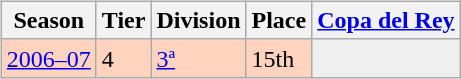<table>
<tr>
<td valign="top" width=0%><br><table class="wikitable">
<tr style="background:#f0f6fa;">
<th>Season</th>
<th>Tier</th>
<th>Division</th>
<th>Place</th>
<th><a href='#'>Copa del Rey</a></th>
</tr>
<tr>
<td style="background:#FFD3BD;"><a href='#'>2006–07</a></td>
<td style="background:#FFD3BD;">4</td>
<td style="background:#FFD3BD;"><a href='#'>3ª</a></td>
<td style="background:#FFD3BD;">15th</td>
<td style="background:#efefef;"></td>
</tr>
</table>
</td>
</tr>
</table>
